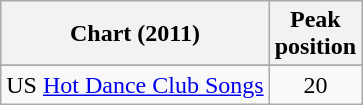<table class="wikitable">
<tr>
<th scope="col">Chart (2011)</th>
<th scope="col">Peak<br>position</th>
</tr>
<tr>
</tr>
<tr>
<td>US <a href='#'>Hot Dance Club Songs</a></td>
<td align="center">20</td>
</tr>
</table>
